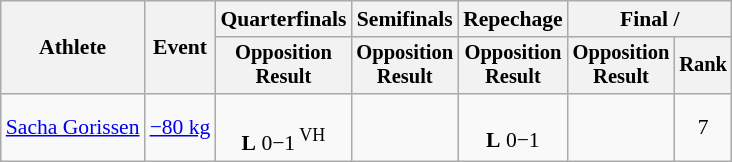<table class="wikitable" style="text-align:center; font-size:90%">
<tr>
<th rowspan=2>Athlete</th>
<th rowspan=2>Event</th>
<th>Quarterfinals</th>
<th>Semifinals</th>
<th>Repechage</th>
<th colspan=2>Final / </th>
</tr>
<tr style="font-size:95%">
<th>Opposition<br>Result</th>
<th>Opposition<br>Result</th>
<th>Opposition<br>Result</th>
<th>Opposition<br>Result</th>
<th>Rank</th>
</tr>
<tr>
<td align=left><a href='#'>Sacha Gorissen</a></td>
<td align=left><a href='#'>−80 kg</a></td>
<td><br><strong>L</strong> 0−1<sup> VH</sup></td>
<td></td>
<td><br><strong>L</strong> 0−1</td>
<td></td>
<td>7</td>
</tr>
</table>
